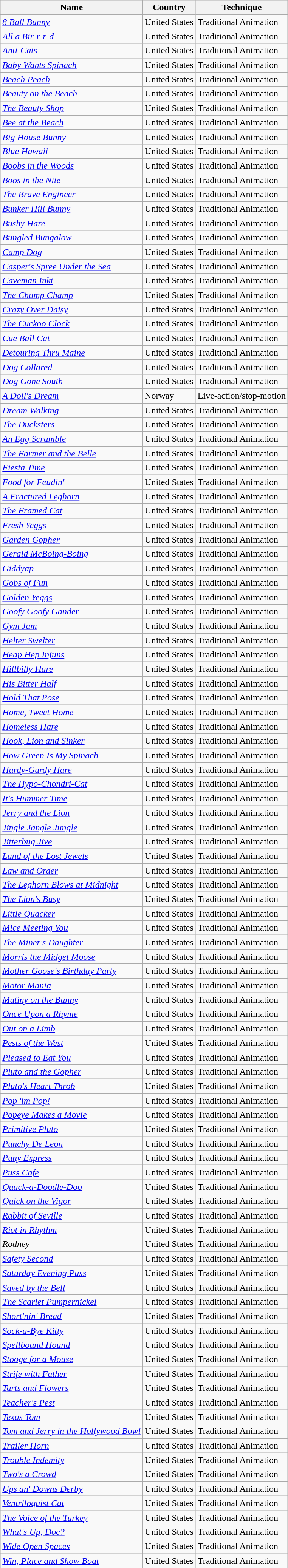<table class="wikitable sortable">
<tr>
<th>Name</th>
<th>Country</th>
<th>Technique</th>
</tr>
<tr>
<td><em><a href='#'>8 Ball Bunny</a></em></td>
<td>United States</td>
<td>Traditional Animation</td>
</tr>
<tr>
<td><em><a href='#'>All a Bir-r-r-d</a></em></td>
<td>United States</td>
<td>Traditional Animation</td>
</tr>
<tr>
<td><em><a href='#'>Anti-Cats</a></em></td>
<td>United States</td>
<td>Traditional Animation</td>
</tr>
<tr>
<td><em><a href='#'>Baby Wants Spinach</a></em></td>
<td>United States</td>
<td>Traditional Animation</td>
</tr>
<tr>
<td><em><a href='#'>Beach Peach</a></em></td>
<td>United States</td>
<td>Traditional Animation</td>
</tr>
<tr>
<td><em><a href='#'>Beauty on the Beach</a></em></td>
<td>United States</td>
<td>Traditional Animation</td>
</tr>
<tr>
<td><em><a href='#'>The Beauty Shop</a></em></td>
<td>United States</td>
<td>Traditional Animation</td>
</tr>
<tr>
<td><em><a href='#'>Bee at the Beach</a></em></td>
<td>United States</td>
<td>Traditional Animation</td>
</tr>
<tr>
<td><em><a href='#'>Big House Bunny</a></em></td>
<td>United States</td>
<td>Traditional Animation</td>
</tr>
<tr>
<td><em><a href='#'>Blue Hawaii</a></em></td>
<td>United States</td>
<td>Traditional Animation</td>
</tr>
<tr>
<td><em><a href='#'>Boobs in the Woods</a></em></td>
<td>United States</td>
<td>Traditional Animation</td>
</tr>
<tr>
<td><em><a href='#'>Boos in the Nite</a></em></td>
<td>United States</td>
<td>Traditional Animation</td>
</tr>
<tr>
<td><em><a href='#'>The Brave Engineer</a></em></td>
<td>United States</td>
<td>Traditional Animation</td>
</tr>
<tr>
<td><em><a href='#'>Bunker Hill Bunny</a></em></td>
<td>United States</td>
<td>Traditional Animation</td>
</tr>
<tr>
<td><em><a href='#'>Bushy Hare</a></em></td>
<td>United States</td>
<td>Traditional Animation</td>
</tr>
<tr>
<td><em><a href='#'>Bungled Bungalow</a></em></td>
<td>United States</td>
<td>Traditional Animation</td>
</tr>
<tr>
<td><em><a href='#'>Camp Dog</a></em></td>
<td>United States</td>
<td>Traditional Animation</td>
</tr>
<tr>
<td><em><a href='#'>Casper's Spree Under the Sea</a></em></td>
<td>United States</td>
<td>Traditional Animation</td>
</tr>
<tr>
<td><em><a href='#'>Caveman Inki</a></em></td>
<td>United States</td>
<td>Traditional Animation</td>
</tr>
<tr>
<td><em><a href='#'>The Chump Champ</a></em></td>
<td>United States</td>
<td>Traditional Animation</td>
</tr>
<tr>
<td><em><a href='#'>Crazy Over Daisy</a></em></td>
<td>United States</td>
<td>Traditional Animation</td>
</tr>
<tr>
<td><em><a href='#'>The Cuckoo Clock</a></em></td>
<td>United States</td>
<td>Traditional Animation</td>
</tr>
<tr>
<td><em><a href='#'>Cue Ball Cat</a></em></td>
<td>United States</td>
<td>Traditional Animation</td>
</tr>
<tr>
<td><em><a href='#'>Detouring Thru Maine</a></em></td>
<td>United States</td>
<td>Traditional Animation</td>
</tr>
<tr>
<td><em><a href='#'>Dog Collared</a></em></td>
<td>United States</td>
<td>Traditional Animation</td>
</tr>
<tr>
<td><em><a href='#'>Dog Gone South</a></em></td>
<td>United States</td>
<td>Traditional Animation</td>
</tr>
<tr>
<td><em><a href='#'>A Doll's Dream</a></em></td>
<td>Norway</td>
<td>Live-action/stop-motion</td>
</tr>
<tr>
<td><em><a href='#'>Dream Walking</a></em></td>
<td>United States</td>
<td>Traditional Animation</td>
</tr>
<tr>
<td><em><a href='#'>The Ducksters</a></em></td>
<td>United States</td>
<td>Traditional Animation</td>
</tr>
<tr>
<td><em><a href='#'>An Egg Scramble</a></em></td>
<td>United States</td>
<td>Traditional Animation</td>
</tr>
<tr>
<td><em><a href='#'>The Farmer and the Belle</a></em></td>
<td>United States</td>
<td>Traditional Animation</td>
</tr>
<tr>
<td><em><a href='#'>Fiesta Time</a></em></td>
<td>United States</td>
<td>Traditional Animation</td>
</tr>
<tr>
<td><em><a href='#'>Food for Feudin'</a></em></td>
<td>United States</td>
<td>Traditional Animation</td>
</tr>
<tr>
<td><em><a href='#'>A Fractured Leghorn</a></em></td>
<td>United States</td>
<td>Traditional Animation</td>
</tr>
<tr>
<td><em><a href='#'>The Framed Cat</a></em></td>
<td>United States</td>
<td>Traditional Animation</td>
</tr>
<tr>
<td><em><a href='#'>Fresh Yeggs</a></em></td>
<td>United States</td>
<td>Traditional Animation</td>
</tr>
<tr>
<td><em><a href='#'>Garden Gopher</a></em></td>
<td>United States</td>
<td>Traditional Animation</td>
</tr>
<tr>
<td><em><a href='#'>Gerald McBoing-Boing</a></em></td>
<td>United States</td>
<td>Traditional Animation</td>
</tr>
<tr>
<td><em><a href='#'>Giddyap</a></em></td>
<td>United States</td>
<td>Traditional Animation</td>
</tr>
<tr>
<td><em><a href='#'>Gobs of Fun</a></em></td>
<td>United States</td>
<td>Traditional Animation</td>
</tr>
<tr>
<td><em><a href='#'>Golden Yeggs</a></em></td>
<td>United States</td>
<td>Traditional Animation</td>
</tr>
<tr>
<td><em><a href='#'>Goofy Goofy Gander</a></em></td>
<td>United States</td>
<td>Traditional Animation</td>
</tr>
<tr>
<td><em><a href='#'>Gym Jam</a></em></td>
<td>United States</td>
<td>Traditional Animation</td>
</tr>
<tr>
<td><em><a href='#'>Helter Swelter</a></em></td>
<td>United States</td>
<td>Traditional Animation</td>
</tr>
<tr>
<td><em><a href='#'>Heap Hep Injuns</a></em></td>
<td>United States</td>
<td>Traditional Animation</td>
</tr>
<tr>
<td><em><a href='#'>Hillbilly Hare</a></em></td>
<td>United States</td>
<td>Traditional Animation</td>
</tr>
<tr>
<td><em><a href='#'>His Bitter Half</a></em></td>
<td>United States</td>
<td>Traditional Animation</td>
</tr>
<tr>
<td><em><a href='#'>Hold That Pose</a></em></td>
<td>United States</td>
<td>Traditional Animation</td>
</tr>
<tr>
<td><em><a href='#'>Home, Tweet Home</a></em></td>
<td>United States</td>
<td>Traditional Animation</td>
</tr>
<tr>
<td><em><a href='#'>Homeless Hare</a></em></td>
<td>United States</td>
<td>Traditional Animation</td>
</tr>
<tr>
<td><em><a href='#'>Hook, Lion and Sinker</a></em></td>
<td>United States</td>
<td>Traditional Animation</td>
</tr>
<tr>
<td><em><a href='#'>How Green Is My Spinach</a></em></td>
<td>United States</td>
<td>Traditional Animation</td>
</tr>
<tr>
<td><em><a href='#'>Hurdy-Gurdy Hare</a></em></td>
<td>United States</td>
<td>Traditional Animation</td>
</tr>
<tr>
<td><em><a href='#'>The Hypo-Chondri-Cat</a></em></td>
<td>United States</td>
<td>Traditional Animation</td>
</tr>
<tr>
<td><em><a href='#'>It's Hummer Time</a></em></td>
<td>United States</td>
<td>Traditional Animation</td>
</tr>
<tr>
<td><em><a href='#'>Jerry and the Lion</a></em></td>
<td>United States</td>
<td>Traditional Animation</td>
</tr>
<tr>
<td><em><a href='#'>Jingle Jangle Jungle</a></em></td>
<td>United States</td>
<td>Traditional Animation</td>
</tr>
<tr>
<td><em><a href='#'>Jitterbug Jive</a></em></td>
<td>United States</td>
<td>Traditional Animation</td>
</tr>
<tr>
<td><em><a href='#'>Land of the Lost Jewels</a></em></td>
<td>United States</td>
<td>Traditional Animation</td>
</tr>
<tr>
<td><em><a href='#'>Law and Order</a></em></td>
<td>United States</td>
<td>Traditional Animation</td>
</tr>
<tr>
<td><em><a href='#'>The Leghorn Blows at Midnight</a></em></td>
<td>United States</td>
<td>Traditional Animation</td>
</tr>
<tr>
<td><em><a href='#'>The Lion's Busy</a></em></td>
<td>United States</td>
<td>Traditional Animation</td>
</tr>
<tr>
<td><em><a href='#'>Little Quacker</a></em></td>
<td>United States</td>
<td>Traditional Animation</td>
</tr>
<tr>
<td><em><a href='#'>Mice Meeting You</a></em></td>
<td>United States</td>
<td>Traditional Animation</td>
</tr>
<tr>
<td><em><a href='#'>The Miner's Daughter</a></em></td>
<td>United States</td>
<td>Traditional Animation</td>
</tr>
<tr>
<td><em><a href='#'>Morris the Midget Moose</a></em></td>
<td>United States</td>
<td>Traditional Animation</td>
</tr>
<tr>
<td><em><a href='#'>Mother Goose's Birthday Party</a></em></td>
<td>United States</td>
<td>Traditional Animation</td>
</tr>
<tr>
<td><em><a href='#'>Motor Mania</a></em></td>
<td>United States</td>
<td>Traditional Animation</td>
</tr>
<tr>
<td><em><a href='#'>Mutiny on the Bunny</a></em></td>
<td>United States</td>
<td>Traditional Animation</td>
</tr>
<tr>
<td><em><a href='#'>Once Upon a Rhyme</a></em></td>
<td>United States</td>
<td>Traditional Animation</td>
</tr>
<tr>
<td><em><a href='#'>Out on a Limb</a></em></td>
<td>United States</td>
<td>Traditional Animation</td>
</tr>
<tr>
<td><em><a href='#'>Pests of the West</a></em></td>
<td>United States</td>
<td>Traditional Animation</td>
</tr>
<tr>
<td><em><a href='#'>Pleased to Eat You</a></em></td>
<td>United States</td>
<td>Traditional Animation</td>
</tr>
<tr>
<td><em><a href='#'>Pluto and the Gopher</a></em></td>
<td>United States</td>
<td>Traditional Animation</td>
</tr>
<tr>
<td><em><a href='#'>Pluto's Heart Throb</a></em></td>
<td>United States</td>
<td>Traditional Animation</td>
</tr>
<tr>
<td><em><a href='#'>Pop 'im Pop!</a></em></td>
<td>United States</td>
<td>Traditional Animation</td>
</tr>
<tr>
<td><em><a href='#'>Popeye Makes a Movie</a></em></td>
<td>United States</td>
<td>Traditional Animation</td>
</tr>
<tr>
<td><em><a href='#'>Primitive Pluto</a></em></td>
<td>United States</td>
<td>Traditional Animation</td>
</tr>
<tr>
<td><em><a href='#'>Punchy De Leon</a></em></td>
<td>United States</td>
<td>Traditional Animation</td>
</tr>
<tr>
<td><em><a href='#'>Puny Express</a></em></td>
<td>United States</td>
<td>Traditional Animation</td>
</tr>
<tr>
<td><em><a href='#'>Puss Cafe</a></em></td>
<td>United States</td>
<td>Traditional Animation</td>
</tr>
<tr>
<td><em><a href='#'>Quack-a-Doodle-Doo</a></em></td>
<td>United States</td>
<td>Traditional Animation</td>
</tr>
<tr>
<td><em><a href='#'>Quick on the Vigor</a></em></td>
<td>United States</td>
<td>Traditional Animation</td>
</tr>
<tr>
<td><em><a href='#'>Rabbit of Seville</a></em></td>
<td>United States</td>
<td>Traditional Animation</td>
</tr>
<tr>
<td><em><a href='#'>Riot in Rhythm</a></em></td>
<td>United States</td>
<td>Traditional Animation</td>
</tr>
<tr>
<td><em>Rodney</em></td>
<td>United States</td>
<td>Traditional Animation</td>
</tr>
<tr>
<td><em><a href='#'>Safety Second</a></em></td>
<td>United States</td>
<td>Traditional Animation</td>
</tr>
<tr>
<td><em><a href='#'>Saturday Evening Puss</a></em></td>
<td>United States</td>
<td>Traditional Animation</td>
</tr>
<tr>
<td><em><a href='#'>Saved by the Bell</a></em></td>
<td>United States</td>
<td>Traditional Animation</td>
</tr>
<tr>
<td><em><a href='#'>The Scarlet Pumpernickel</a></em></td>
<td>United States</td>
<td>Traditional Animation</td>
</tr>
<tr>
<td><em><a href='#'>Short'nin' Bread</a></em></td>
<td>United States</td>
<td>Traditional Animation</td>
</tr>
<tr>
<td><em><a href='#'>Sock-a-Bye Kitty</a></em></td>
<td>United States</td>
<td>Traditional Animation</td>
</tr>
<tr>
<td><em><a href='#'>Spellbound Hound</a></em></td>
<td>United States</td>
<td>Traditional Animation</td>
</tr>
<tr>
<td><em><a href='#'>Stooge for a Mouse</a></em></td>
<td>United States</td>
<td>Traditional Animation</td>
</tr>
<tr>
<td><em><a href='#'>Strife with Father</a></em></td>
<td>United States</td>
<td>Traditional Animation</td>
</tr>
<tr>
<td><em><a href='#'>Tarts and Flowers</a></em></td>
<td>United States</td>
<td>Traditional Animation</td>
</tr>
<tr>
<td><em><a href='#'>Teacher's Pest</a></em></td>
<td>United States</td>
<td>Traditional Animation</td>
</tr>
<tr>
<td><em><a href='#'>Texas Tom</a></em></td>
<td>United States</td>
<td>Traditional Animation</td>
</tr>
<tr>
<td><em><a href='#'>Tom and Jerry in the Hollywood Bowl</a></em></td>
<td>United States</td>
<td>Traditional Animation</td>
</tr>
<tr>
<td><em><a href='#'>Trailer Horn</a></em></td>
<td>United States</td>
<td>Traditional Animation</td>
</tr>
<tr>
<td><em><a href='#'>Trouble Indemity</a></em></td>
<td>United States</td>
<td>Traditional Animation</td>
</tr>
<tr>
<td><em><a href='#'>Two's a Crowd</a></em></td>
<td>United States</td>
<td>Traditional Animation</td>
</tr>
<tr>
<td><em><a href='#'>Ups an' Downs Derby</a></em></td>
<td>United States</td>
<td>Traditional Animation</td>
</tr>
<tr>
<td><em><a href='#'>Ventriloquist Cat</a></em></td>
<td>United States</td>
<td>Traditional Animation</td>
</tr>
<tr>
<td><em><a href='#'>The Voice of the Turkey</a></em></td>
<td>United States</td>
<td>Traditional Animation</td>
</tr>
<tr>
<td><em><a href='#'>What's Up, Doc?</a></em></td>
<td>United States</td>
<td>Traditional Animation</td>
</tr>
<tr>
<td><em><a href='#'>Wide Open Spaces</a></em></td>
<td>United States</td>
<td>Traditional Animation</td>
</tr>
<tr>
<td><em><a href='#'>Win, Place and Show Boat</a></em></td>
<td>United States</td>
<td>Traditional Animation</td>
</tr>
</table>
